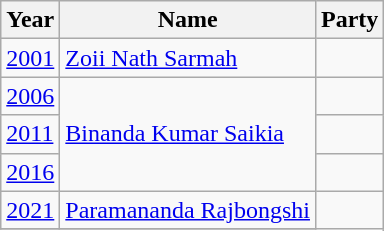<table class="wikitable sortable">
<tr>
<th>Year</th>
<th>Name</th>
<th colspan=2>Party</th>
</tr>
<tr>
<td><a href='#'>2001</a></td>
<td><a href='#'>Zoii Nath Sarmah</a></td>
<td></td>
</tr>
<tr>
<td><a href='#'>2006</a></td>
<td rowspan=3><a href='#'>Binanda Kumar Saikia</a></td>
<td></td>
</tr>
<tr>
<td><a href='#'>2011</a></td>
</tr>
<tr>
<td><a href='#'>2016</a></td>
<td></td>
</tr>
<tr>
<td><a href='#'>2021</a></td>
<td><a href='#'>Paramananda Rajbongshi</a></td>
</tr>
<tr>
</tr>
</table>
